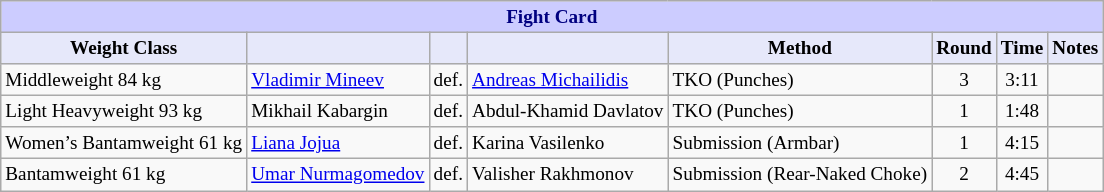<table class="wikitable" style="font-size: 80%;">
<tr>
<th colspan="8" style="background-color: #ccf; color: #000080; text-align: center;"><strong>Fight Card</strong></th>
</tr>
<tr>
<th colspan="1" style="background-color: #E6E8FA; color: #000000; text-align: center;">Weight Class</th>
<th colspan="1" style="background-color: #E6E8FA; color: #000000; text-align: center;"></th>
<th colspan="1" style="background-color: #E6E8FA; color: #000000; text-align: center;"></th>
<th colspan="1" style="background-color: #E6E8FA; color: #000000; text-align: center;"></th>
<th colspan="1" style="background-color: #E6E8FA; color: #000000; text-align: center;">Method</th>
<th colspan="1" style="background-color: #E6E8FA; color: #000000; text-align: center;">Round</th>
<th colspan="1" style="background-color: #E6E8FA; color: #000000; text-align: center;">Time</th>
<th colspan="1" style="background-color: #E6E8FA; color: #000000; text-align: center;">Notes</th>
</tr>
<tr>
<td>Middleweight 84 kg</td>
<td> <a href='#'>Vladimir Mineev</a></td>
<td>def.</td>
<td> <a href='#'>Andreas Michailidis</a></td>
<td>TKO (Punches)</td>
<td align=center>3</td>
<td align=center>3:11</td>
<td></td>
</tr>
<tr>
<td>Light Heavyweight 93 kg</td>
<td> Mikhail Kabargin</td>
<td>def.</td>
<td> Abdul-Khamid Davlatov</td>
<td>TKO (Punches)</td>
<td align=center>1</td>
<td align=center>1:48</td>
<td></td>
</tr>
<tr>
<td>Women’s Bantamweight 61 kg</td>
<td> <a href='#'>Liana Jojua</a></td>
<td>def.</td>
<td> Karina Vasilenko</td>
<td>Submission (Armbar)</td>
<td align=center>1</td>
<td align=center>4:15</td>
<td></td>
</tr>
<tr>
<td>Bantamweight 61 kg</td>
<td> <a href='#'>Umar Nurmagomedov</a></td>
<td>def.</td>
<td> Valisher Rakhmonov</td>
<td>Submission (Rear-Naked Choke)</td>
<td align=center>2</td>
<td align=center>4:45</td>
<td></td>
</tr>
</table>
